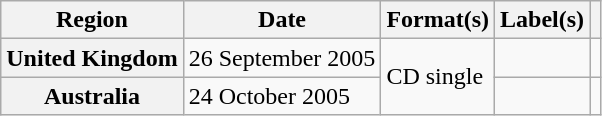<table class="wikitable plainrowheaders">
<tr>
<th scope="col">Region</th>
<th scope="col">Date</th>
<th scope="col">Format(s)</th>
<th scope="col">Label(s)</th>
<th scope="col"></th>
</tr>
<tr>
<th scope="row">United Kingdom</th>
<td>26 September 2005</td>
<td rowspan="2">CD single</td>
<td></td>
<td></td>
</tr>
<tr>
<th scope="row">Australia</th>
<td>24 October 2005</td>
<td></td>
<td></td>
</tr>
</table>
